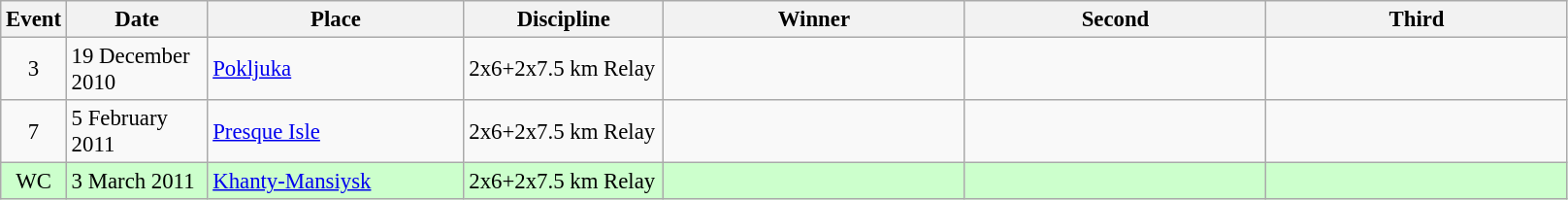<table class="wikitable" style="font-size:95%;">
<tr>
<th width="30">Event</th>
<th width="90">Date</th>
<th width="169">Place</th>
<th width="130">Discipline</th>
<th width="200">Winner</th>
<th width="200">Second</th>
<th width="200">Third</th>
</tr>
<tr>
<td align=center>3</td>
<td>19 December 2010</td>
<td> <a href='#'>Pokljuka</a></td>
<td>2x6+2x7.5 km Relay</td>
<td></td>
<td></td>
<td></td>
</tr>
<tr>
<td align=center>7</td>
<td>5 February 2011</td>
<td> <a href='#'>Presque Isle</a></td>
<td>2x6+2x7.5 km Relay</td>
<td></td>
<td></td>
<td></td>
</tr>
<tr style="background:#CCFFCC">
<td align=center>WC</td>
<td>3 March 2011</td>
<td> <a href='#'>Khanty-Mansiysk</a></td>
<td>2x6+2x7.5 km Relay</td>
<td></td>
<td></td>
<td></td>
</tr>
</table>
